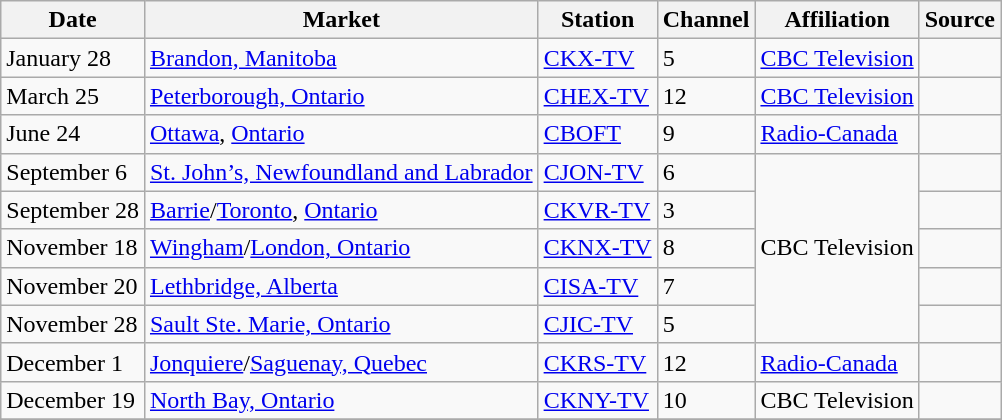<table class="wikitable">
<tr>
<th>Date</th>
<th>Market</th>
<th>Station</th>
<th>Channel</th>
<th>Affiliation</th>
<th>Source</th>
</tr>
<tr>
<td>January 28</td>
<td><a href='#'>Brandon, Manitoba</a></td>
<td><a href='#'>CKX-TV</a></td>
<td>5</td>
<td><a href='#'>CBC Television</a></td>
<td></td>
</tr>
<tr>
<td>March 25</td>
<td><a href='#'>Peterborough, Ontario</a></td>
<td><a href='#'>CHEX-TV</a></td>
<td>12</td>
<td><a href='#'>CBC Television</a></td>
<td></td>
</tr>
<tr>
<td>June 24</td>
<td><a href='#'>Ottawa</a>, <a href='#'>Ontario</a></td>
<td><a href='#'>CBOFT</a></td>
<td>9</td>
<td><a href='#'>Radio-Canada</a></td>
<td></td>
</tr>
<tr>
<td>September 6</td>
<td><a href='#'>St. John’s, Newfoundland and Labrador</a></td>
<td><a href='#'>CJON-TV</a></td>
<td>6</td>
<td rowspan=5>CBC Television</td>
<td></td>
</tr>
<tr>
<td>September 28</td>
<td><a href='#'>Barrie</a>/<a href='#'>Toronto</a>, <a href='#'>Ontario</a></td>
<td><a href='#'>CKVR-TV</a></td>
<td>3</td>
<td></td>
</tr>
<tr>
<td>November 18</td>
<td><a href='#'>Wingham</a>/<a href='#'>London, Ontario</a></td>
<td><a href='#'>CKNX-TV</a></td>
<td>8</td>
<td></td>
</tr>
<tr>
<td>November 20</td>
<td><a href='#'>Lethbridge, Alberta</a></td>
<td><a href='#'>CISA-TV</a></td>
<td>7</td>
<td></td>
</tr>
<tr>
<td>November 28</td>
<td><a href='#'>Sault Ste. Marie, Ontario</a></td>
<td><a href='#'>CJIC-TV</a></td>
<td>5</td>
<td></td>
</tr>
<tr>
<td>December 1</td>
<td><a href='#'>Jonquiere</a>/<a href='#'>Saguenay, Quebec</a></td>
<td><a href='#'>CKRS-TV</a></td>
<td>12</td>
<td><a href='#'>Radio-Canada</a></td>
<td></td>
</tr>
<tr>
<td>December 19</td>
<td><a href='#'>North Bay, Ontario</a></td>
<td><a href='#'>CKNY-TV</a></td>
<td>10</td>
<td>CBC Television</td>
<td></td>
</tr>
<tr>
</tr>
</table>
